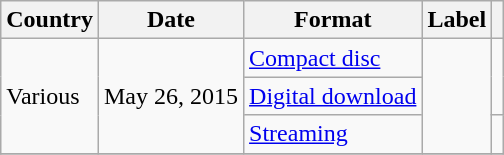<table class="wikitable">
<tr>
<th>Country</th>
<th>Date</th>
<th>Format</th>
<th>Label</th>
<th></th>
</tr>
<tr>
<td rowspan="3">Various</td>
<td rowspan="3">May 26, 2015</td>
<td><a href='#'>Compact disc</a></td>
<td rowspan="3"></td>
<td rowspan="2"></td>
</tr>
<tr>
<td><a href='#'>Digital download</a></td>
</tr>
<tr>
<td><a href='#'>Streaming</a></td>
<td></td>
</tr>
<tr>
</tr>
</table>
